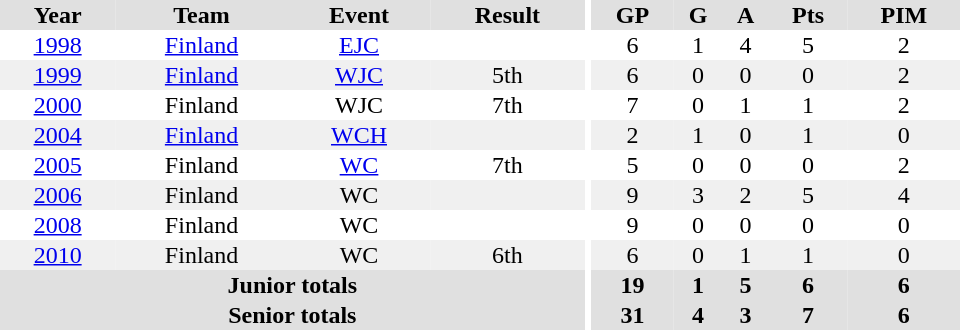<table border="0" cellpadding="1" cellspacing="0" ID="Table3" style="text-align:center; width:40em">
<tr ALIGN="center" bgcolor="#e0e0e0">
<th>Year</th>
<th>Team</th>
<th>Event</th>
<th>Result</th>
<th rowspan="99" bgcolor="#ffffff"></th>
<th>GP</th>
<th>G</th>
<th>A</th>
<th>Pts</th>
<th>PIM</th>
</tr>
<tr>
<td><a href='#'>1998</a></td>
<td><a href='#'>Finland</a></td>
<td><a href='#'>EJC</a></td>
<td></td>
<td>6</td>
<td>1</td>
<td>4</td>
<td>5</td>
<td>2</td>
</tr>
<tr bgcolor="#f0f0f0">
<td><a href='#'>1999</a></td>
<td><a href='#'>Finland</a></td>
<td><a href='#'>WJC</a></td>
<td>5th</td>
<td>6</td>
<td>0</td>
<td>0</td>
<td>0</td>
<td>2</td>
</tr>
<tr>
<td><a href='#'>2000</a></td>
<td>Finland</td>
<td>WJC</td>
<td>7th</td>
<td>7</td>
<td>0</td>
<td>1</td>
<td>1</td>
<td>2</td>
</tr>
<tr bgcolor="#f0f0f0">
<td><a href='#'>2004</a></td>
<td><a href='#'>Finland</a></td>
<td><a href='#'>WCH</a></td>
<td></td>
<td>2</td>
<td>1</td>
<td>0</td>
<td>1</td>
<td>0</td>
</tr>
<tr>
<td><a href='#'>2005</a></td>
<td>Finland</td>
<td><a href='#'>WC</a></td>
<td>7th</td>
<td>5</td>
<td>0</td>
<td>0</td>
<td>0</td>
<td>2</td>
</tr>
<tr bgcolor="#f0f0f0">
<td><a href='#'>2006</a></td>
<td>Finland</td>
<td>WC</td>
<td></td>
<td>9</td>
<td>3</td>
<td>2</td>
<td>5</td>
<td>4</td>
</tr>
<tr>
<td><a href='#'>2008</a></td>
<td>Finland</td>
<td>WC</td>
<td></td>
<td>9</td>
<td>0</td>
<td>0</td>
<td>0</td>
<td>0</td>
</tr>
<tr bgcolor="#f0f0f0">
<td><a href='#'>2010</a></td>
<td>Finland</td>
<td>WC</td>
<td>6th</td>
<td>6</td>
<td>0</td>
<td>1</td>
<td>1</td>
<td>0</td>
</tr>
<tr bgcolor="#e0e0e0">
<th colspan="4">Junior totals</th>
<th>19</th>
<th>1</th>
<th>5</th>
<th>6</th>
<th>6</th>
</tr>
<tr bgcolor="#e0e0e0">
<th colspan="4">Senior totals</th>
<th>31</th>
<th>4</th>
<th>3</th>
<th>7</th>
<th>6</th>
</tr>
</table>
